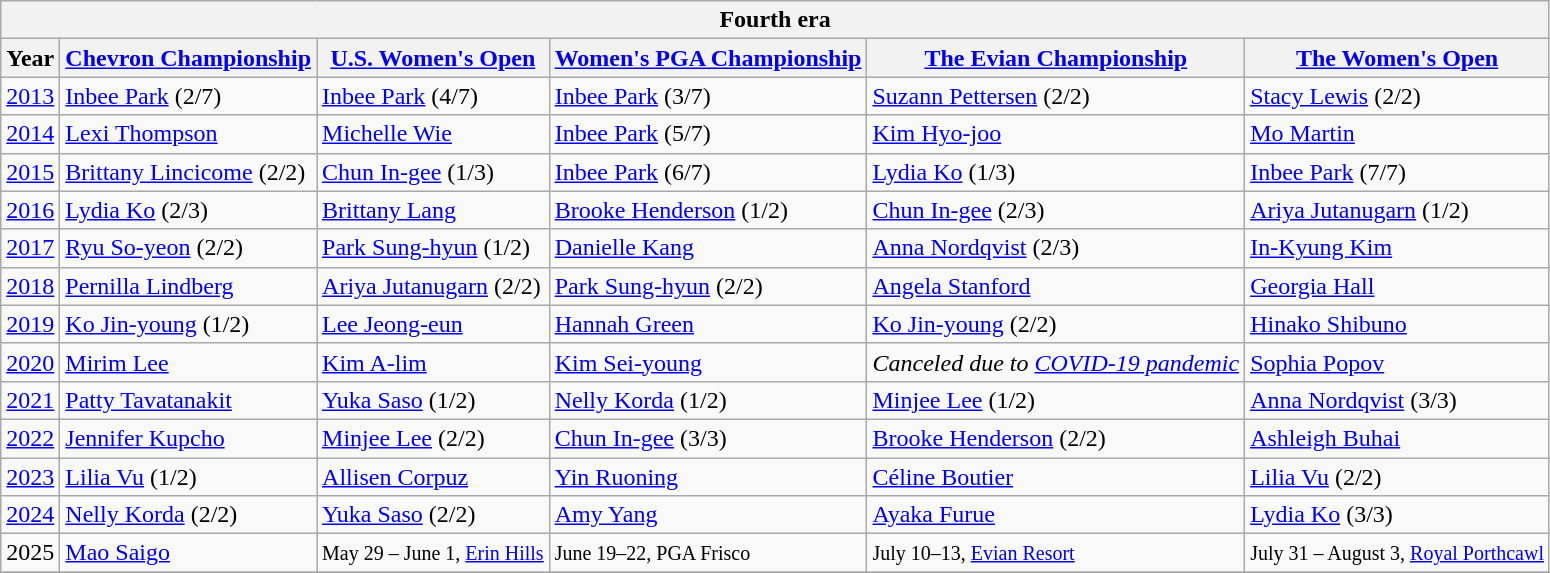<table class="wikitable">
<tr>
<th colspan="6">Fourth era</th>
</tr>
<tr>
<th>Year</th>
<th><a href='#'>Chevron Championship</a></th>
<th><a href='#'>U.S. Women's Open</a></th>
<th><a href='#'>Women's PGA Championship</a></th>
<th><a href='#'>The Evian Championship</a></th>
<th><a href='#'>The Women's Open</a></th>
</tr>
<tr>
<td><a href='#'>2013</a></td>
<td> <a href='#'>Inbee Park</a> (2/7)</td>
<td> <a href='#'>Inbee Park</a> (4/7)</td>
<td> <a href='#'>Inbee Park</a> (3/7)</td>
<td> <a href='#'>Suzann Pettersen</a> (2/2)</td>
<td> <a href='#'>Stacy Lewis</a> (2/2)</td>
</tr>
<tr>
<td><a href='#'>2014</a></td>
<td> <a href='#'>Lexi Thompson</a></td>
<td> <a href='#'>Michelle Wie</a></td>
<td> <a href='#'>Inbee Park</a> (5/7)</td>
<td> <a href='#'>Kim Hyo-joo</a></td>
<td> <a href='#'>Mo Martin</a></td>
</tr>
<tr>
<td><a href='#'>2015</a></td>
<td> <a href='#'>Brittany Lincicome</a> (2/2)</td>
<td> <a href='#'>Chun In-gee</a> (1/3)</td>
<td> <a href='#'>Inbee Park</a> (6/7)</td>
<td> <a href='#'>Lydia Ko</a> (1/3)</td>
<td> <a href='#'>Inbee Park</a> (7/7)</td>
</tr>
<tr>
<td><a href='#'>2016</a></td>
<td> <a href='#'>Lydia Ko</a> (2/3)</td>
<td> <a href='#'>Brittany Lang</a></td>
<td> <a href='#'>Brooke Henderson</a> (1/2)</td>
<td> <a href='#'>Chun In-gee</a> (2/3)</td>
<td> <a href='#'>Ariya Jutanugarn</a> (1/2)</td>
</tr>
<tr>
<td><a href='#'>2017</a></td>
<td> <a href='#'>Ryu So-yeon</a> (2/2)</td>
<td> <a href='#'>Park Sung-hyun</a> (1/2)</td>
<td> <a href='#'>Danielle Kang</a></td>
<td> <a href='#'>Anna Nordqvist</a> (2/3)</td>
<td> <a href='#'>In-Kyung Kim</a></td>
</tr>
<tr>
<td><a href='#'>2018</a></td>
<td> <a href='#'>Pernilla Lindberg</a></td>
<td> <a href='#'>Ariya Jutanugarn</a> (2/2)</td>
<td> <a href='#'>Park Sung-hyun</a> (2/2)</td>
<td> <a href='#'>Angela Stanford</a></td>
<td> <a href='#'>Georgia Hall</a></td>
</tr>
<tr>
<td><a href='#'>2019</a></td>
<td> <a href='#'>Ko Jin-young</a> (1/2)</td>
<td> <a href='#'>Lee Jeong-eun</a></td>
<td> <a href='#'>Hannah Green</a></td>
<td> <a href='#'>Ko Jin-young</a> (2/2)</td>
<td> <a href='#'>Hinako Shibuno</a></td>
</tr>
<tr>
<td><a href='#'>2020</a></td>
<td> <a href='#'>Mirim Lee</a></td>
<td> <a href='#'>Kim A-lim</a></td>
<td> <a href='#'>Kim Sei-young</a></td>
<td><em>Canceled due to <a href='#'>COVID-19 pandemic</a></em></td>
<td> <a href='#'>Sophia Popov</a></td>
</tr>
<tr>
<td><a href='#'>2021</a></td>
<td> <a href='#'>Patty Tavatanakit</a></td>
<td> <a href='#'>Yuka Saso</a> (1/2)</td>
<td> <a href='#'>Nelly Korda</a> (1/2)</td>
<td> <a href='#'>Minjee Lee</a> (1/2)</td>
<td> <a href='#'>Anna Nordqvist</a> (3/3)</td>
</tr>
<tr>
<td><a href='#'>2022</a></td>
<td> <a href='#'>Jennifer Kupcho</a></td>
<td> <a href='#'>Minjee Lee</a> (2/2)</td>
<td> <a href='#'>Chun In-gee</a> (3/3)</td>
<td> <a href='#'>Brooke Henderson</a> (2/2)</td>
<td> <a href='#'>Ashleigh Buhai</a></td>
</tr>
<tr>
<td><a href='#'>2023</a></td>
<td> <a href='#'>Lilia Vu</a> (1/2)</td>
<td> <a href='#'>Allisen Corpuz</a></td>
<td> <a href='#'>Yin Ruoning</a></td>
<td> <a href='#'>Céline Boutier</a></td>
<td> <a href='#'>Lilia Vu</a> (2/2)</td>
</tr>
<tr>
<td><a href='#'>2024</a></td>
<td> <a href='#'>Nelly Korda</a> (2/2)</td>
<td> <a href='#'>Yuka Saso</a> (2/2)</td>
<td> <a href='#'>Amy Yang</a></td>
<td> <a href='#'>Ayaka Furue</a></td>
<td> <a href='#'>Lydia Ko</a> (3/3)</td>
</tr>
<tr>
<td>2025</td>
<td> <a href='#'>Mao Saigo</a></td>
<td><small>May 29 – June 1, <a href='#'>Erin Hills</a></small></td>
<td><small>June 19–22, PGA Frisco</small></td>
<td><small>July 10–13, <a href='#'>Evian Resort</a></small></td>
<td><small>July 31 – August 3, <a href='#'>Royal Porthcawl</a></small></td>
</tr>
<tr>
</tr>
</table>
